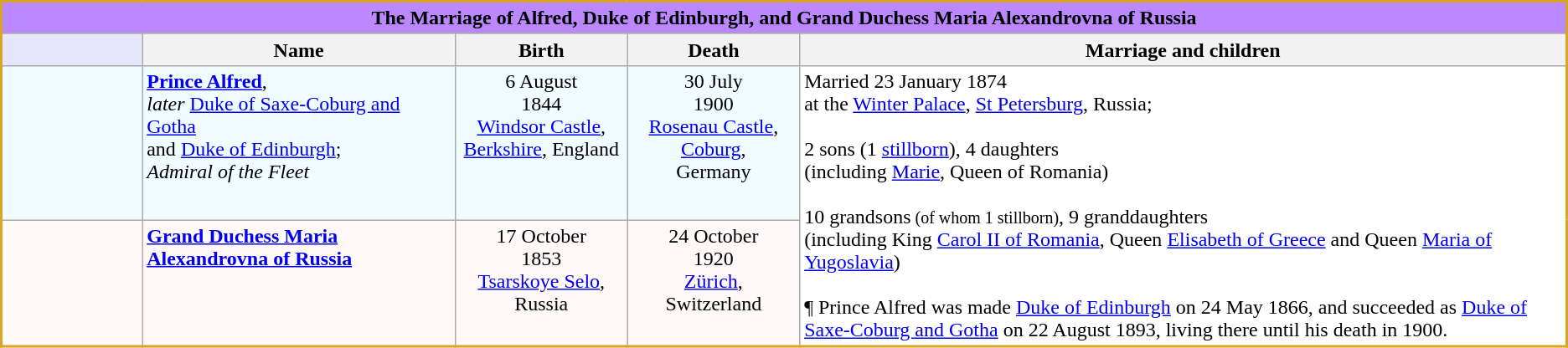<table class="wikitable" style="border:2px solid goldenrod">
<tr>
<td bgcolor=bb88ff align=center colspan="5"><strong>The Marriage of Alfred, Duke of Edinburgh, and Grand Duchess Maria Alexandrovna of Russia</strong></td>
</tr>
<tr bgcolor=lavender>
<td width="9%"> </td>
<th width="20%">Name</th>
<th width="11%">Birth</th>
<th width="11%">Death</th>
<th>Marriage and children</th>
</tr>
<tr valign="top" bgcolor=f0fcff>
<td align=center></td>
<td><strong><a href='#'>Prince Alfred</a></strong>,<br><em>later</em> <a href='#'>Duke of Saxe-Coburg and Gotha</a><br> and <a href='#'>Duke of Edinburgh</a>;<br> <em>Admiral of the Fleet</em></td>
<td align=center>6 August<br>1844<br><a href='#'>Windsor Castle</a>,<br> <a href='#'>Berkshire</a>, England</td>
<td align=center>30 July<br>1900<br><a href='#'>Rosenau Castle</a>,<br> <a href='#'>Coburg</a>,<br> Germany</td>
<td valign="middle" bgcolor=fefefe rowspan="2">Married 23 January 1874<br> at the <a href='#'>Winter Palace</a>, <a href='#'>St Petersburg</a>, Russia;<br><br> 2 sons (1 <a href='#'>stillborn</a>), 4 daughters <br>(including <a href='#'>Marie</a>, Queen of Romania)<br><br>10 grandsons<small> (of whom 1 stillborn)</small>, 9 granddaughters<br>(including King <a href='#'>Carol II of Romania</a>, Queen <a href='#'>Elisabeth of Greece</a> and Queen <a href='#'>Maria of Yugoslavia</a>)<br><br>¶ Prince Alfred was made <a href='#'>Duke of Edinburgh</a> on 24 May 1866, and succeeded as <a href='#'>Duke of Saxe-Coburg and Gotha</a> on 22 August 1893, living there until his death in 1900.</td>
</tr>
<tr valign="top" bgcolor=fff8f8>
<td align=center></td>
<td><strong><a href='#'>Grand Duchess Maria Alexandrovna of Russia</a></strong></td>
<td align=center>17 October<br> 1853<br><a href='#'>Tsarskoye Selo</a>,<br> Russia</td>
<td align=center>24 October <br> 1920<br> <a href='#'>Zürich</a>,<br>Switzerland</td>
</tr>
</table>
